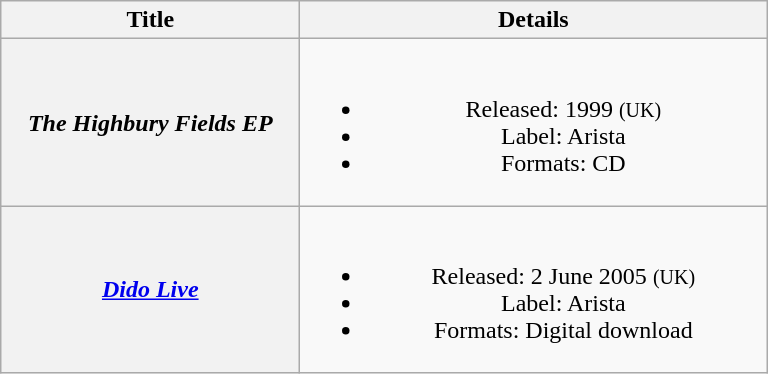<table class="wikitable plainrowheaders" style="text-align:center;" border="1">
<tr>
<th scope="col" style="width:12em;">Title</th>
<th scope="col" style="width:19em;">Details</th>
</tr>
<tr>
<th scope="row"><em>The Highbury Fields EP</em></th>
<td><br><ul><li>Released: 1999 <small>(UK)</small></li><li>Label: Arista</li><li>Formats: CD</li></ul></td>
</tr>
<tr>
<th scope="row"><em><a href='#'>Dido Live</a></em></th>
<td><br><ul><li>Released: 2 June 2005 <small>(UK)</small></li><li>Label: Arista</li><li>Formats: Digital download</li></ul></td>
</tr>
</table>
